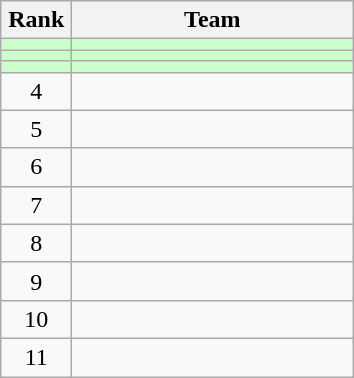<table class="wikitable" style="text-align: center;">
<tr>
<th width=40>Rank</th>
<th width=180>Team</th>
</tr>
<tr bgcolor=#CCFFCC>
<td></td>
<td style="text-align:left;"></td>
</tr>
<tr bgcolor=#CCFFCC>
<td></td>
<td style="text-align:left;"></td>
</tr>
<tr bgcolor=#CCFFCC>
<td></td>
<td style="text-align:left;"></td>
</tr>
<tr align=center>
<td>4</td>
<td style="text-align:left;"></td>
</tr>
<tr align=center>
<td>5</td>
<td style="text-align:left;"></td>
</tr>
<tr align=center>
<td>6</td>
<td style="text-align:left;"></td>
</tr>
<tr align=center>
<td>7</td>
<td style="text-align:left;"></td>
</tr>
<tr align=center>
<td>8</td>
<td style="text-align:left;"></td>
</tr>
<tr align=center>
<td>9</td>
<td style="text-align:left;"></td>
</tr>
<tr align=center>
<td>10</td>
<td style="text-align:left;"></td>
</tr>
<tr align=center>
<td>11</td>
<td style="text-align:left;"></td>
</tr>
</table>
